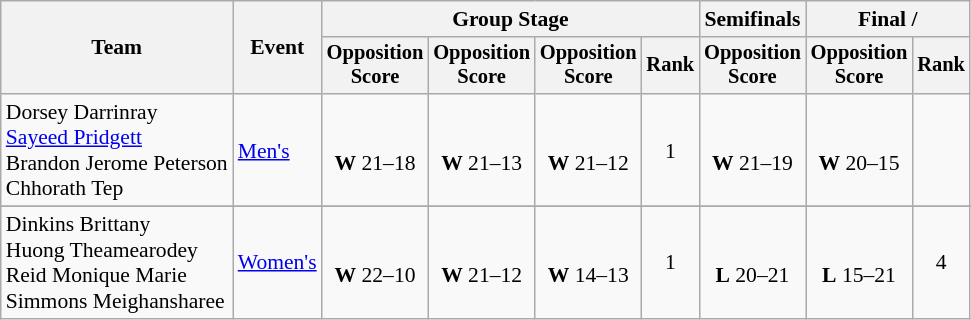<table class="wikitable" style="font-size:90%">
<tr>
<th rowspan=2>Team</th>
<th rowspan=2>Event</th>
<th colspan=4>Group Stage</th>
<th>Semifinals</th>
<th colspan=2>Final / </th>
</tr>
<tr style="font-size:95%">
<th>Opposition<br>Score</th>
<th>Opposition<br>Score</th>
<th>Opposition<br>Score</th>
<th>Rank</th>
<th>Opposition<br>Score</th>
<th>Opposition<br>Score</th>
<th>Rank</th>
</tr>
<tr align=center>
<td align=left>Dorsey Darrinray<br><a href='#'>Sayeed Pridgett</a><br>Brandon Jerome Peterson<br>Chhorath Tep</td>
<td align=left><a href='#'>Men's</a></td>
<td><br><strong>W</strong> 21–18</td>
<td><br><strong>W</strong> 21–13</td>
<td><br><strong>W</strong> 21–12</td>
<td>1</td>
<td><br><strong>W</strong> 21–19</td>
<td><br><strong>W</strong> 20–15</td>
<td></td>
</tr>
<tr>
</tr>
<tr align=center>
<td align=left>Dinkins Brittany<br>Huong Theamearodey<br>Reid Monique Marie<br>Simmons Meighansharee</td>
<td align=left><a href='#'>Women's</a></td>
<td><br><strong>W</strong> 22–10</td>
<td><br><strong>W</strong> 21–12</td>
<td><br><strong>W</strong> 14–13</td>
<td>1</td>
<td><br><strong>L</strong> 20–21</td>
<td><br><strong>L</strong> 15–21</td>
<td>4</td>
</tr>
</table>
